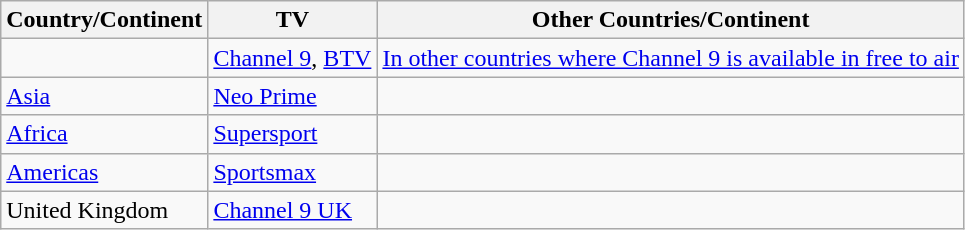<table class="wikitable">
<tr>
<th>Country/Continent</th>
<th>TV</th>
<th>Other Countries/Continent</th>
</tr>
<tr>
<td></td>
<td><a href='#'>Channel 9</a>, <a href='#'>BTV</a></td>
<td><a href='#'>In other countries where Channel 9 is available in free to air</a></td>
</tr>
<tr>
<td><a href='#'>Asia</a></td>
<td><a href='#'>Neo Prime</a></td>
<td></td>
</tr>
<tr>
<td><a href='#'>Africa</a></td>
<td><a href='#'>Supersport</a></td>
<td></td>
</tr>
<tr>
<td><a href='#'>Americas</a></td>
<td><a href='#'>Sportsmax</a></td>
<td></td>
</tr>
<tr>
<td>United Kingdom</td>
<td><a href='#'>Channel 9 UK</a></td>
<td></td>
</tr>
</table>
